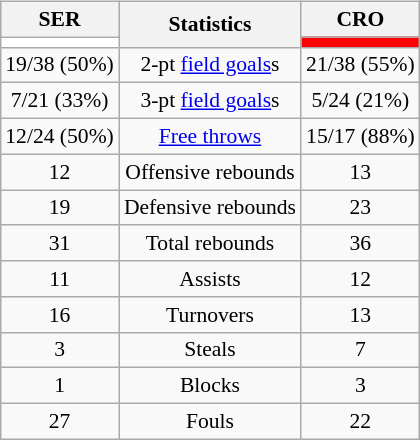<table style="width:100%;">
<tr>
<td valign=top align=right width=33%><br>













</td>
<td style="vertical-align:top; align:center; width:33%;"><br><table style="width:100%;">
<tr>
<td style="width=50%;"></td>
<td></td>
<td style="width=50%;"></td>
</tr>
</table>
<table class="wikitable" style="font-size:90%; text-align:center; margin:auto">
<tr>
<th>SER</th>
<th rowspan=2>Statistics</th>
<th>CRO</th>
</tr>
<tr>
<td style="background:#FFFFFF;"></td>
<td style="background:#FF0000;"></td>
</tr>
<tr>
<td>19/38	(50%)</td>
<td>2-pt <a href='#'>field goals</a>s</td>
<td>21/38 (55%)</td>
</tr>
<tr>
<td>7/21 (33%)</td>
<td>3-pt <a href='#'>field goals</a>s</td>
<td>5/24 (21%)</td>
</tr>
<tr>
<td>12/24 (50%)</td>
<td><a href='#'>Free throws</a></td>
<td>15/17 (88%)</td>
</tr>
<tr>
<td>12</td>
<td>Offensive rebounds</td>
<td>13</td>
</tr>
<tr>
<td>19</td>
<td>Defensive rebounds</td>
<td>23</td>
</tr>
<tr>
<td>31</td>
<td>Total rebounds</td>
<td>36</td>
</tr>
<tr>
<td>11</td>
<td>Assists</td>
<td>12</td>
</tr>
<tr>
<td>16</td>
<td>Turnovers</td>
<td>13</td>
</tr>
<tr>
<td>3</td>
<td>Steals</td>
<td>7</td>
</tr>
<tr>
<td>1</td>
<td>Blocks</td>
<td>3</td>
</tr>
<tr>
<td>27</td>
<td>Fouls</td>
<td>22</td>
</tr>
</table>
</td>
<td style="vertical-align:top; align:left; width:33%;"><br>













</td>
</tr>
</table>
